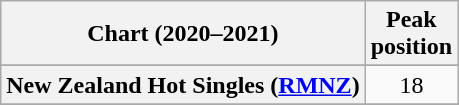<table class="wikitable sortable plainrowheaders" style="text-align:center">
<tr>
<th scope="col">Chart (2020–2021)</th>
<th scope="col">Peak<br>position</th>
</tr>
<tr>
</tr>
<tr>
</tr>
<tr>
<th scope="row">New Zealand Hot Singles (<a href='#'>RMNZ</a>)</th>
<td>18</td>
</tr>
<tr>
</tr>
<tr>
</tr>
</table>
